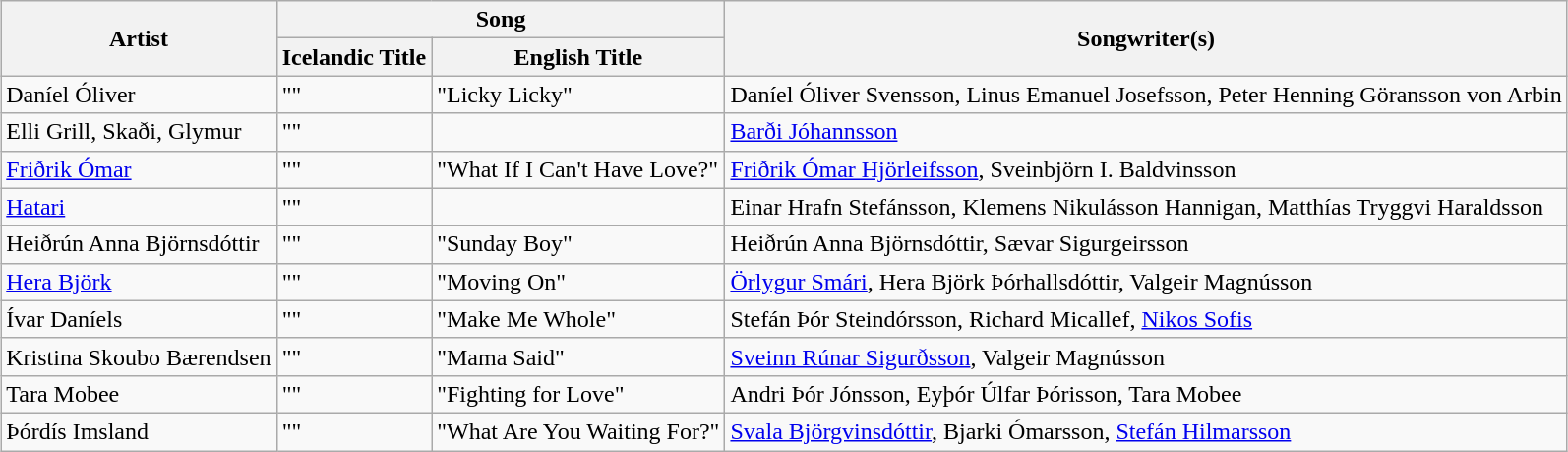<table class="sortable wikitable" style="margin: 1em auto 1em auto">
<tr>
<th rowspan="2">Artist</th>
<th colspan="2">Song</th>
<th rowspan="2">Songwriter(s)</th>
</tr>
<tr>
<th>Icelandic Title</th>
<th>English Title</th>
</tr>
<tr>
<td>Daníel Óliver</td>
<td>""</td>
<td>"Licky Licky"</td>
<td>Daníel Óliver Svensson, Linus Emanuel Josefsson, Peter Henning Göransson von Arbin</td>
</tr>
<tr>
<td>Elli Grill, Skaði, Glymur</td>
<td>""</td>
<td></td>
<td><a href='#'>Barði Jóhannsson</a></td>
</tr>
<tr>
<td><a href='#'>Friðrik Ómar</a></td>
<td>""</td>
<td>"What If I Can't Have Love?"</td>
<td><a href='#'>Friðrik Ómar Hjörleifsson</a>, Sveinbjörn I. Baldvinsson</td>
</tr>
<tr>
<td><a href='#'>Hatari</a></td>
<td>""</td>
<td></td>
<td>Einar Hrafn Stefánsson, Klemens Nikulásson Hannigan, Matthías Tryggvi Haraldsson</td>
</tr>
<tr>
<td>Heiðrún Anna Björnsdóttir</td>
<td>""</td>
<td>"Sunday Boy"</td>
<td>Heiðrún Anna Björnsdóttir, Sævar Sigurgeirsson</td>
</tr>
<tr>
<td><a href='#'>Hera Björk</a></td>
<td>""</td>
<td>"Moving On"</td>
<td><a href='#'>Örlygur Smári</a>, Hera Björk Þórhallsdóttir, Valgeir Magnússon</td>
</tr>
<tr>
<td>Ívar Daníels</td>
<td>""</td>
<td>"Make Me Whole"</td>
<td>Stefán Þór Steindórsson, Richard Micallef, <a href='#'>Nikos Sofis</a></td>
</tr>
<tr>
<td>Kristina Skoubo Bærendsen</td>
<td>""</td>
<td>"Mama Said"</td>
<td><a href='#'>Sveinn Rúnar Sigurðsson</a>, Valgeir Magnússon</td>
</tr>
<tr>
<td>Tara Mobee</td>
<td>""</td>
<td>"Fighting for Love"</td>
<td>Andri Þór Jónsson, Eyþór Úlfar Þórisson, Tara Mobee</td>
</tr>
<tr>
<td>Þórdís Imsland</td>
<td>""</td>
<td>"What Are You Waiting For?"</td>
<td><a href='#'>Svala Björgvinsdóttir</a>, Bjarki Ómarsson, <a href='#'>Stefán Hilmarsson</a></td>
</tr>
</table>
